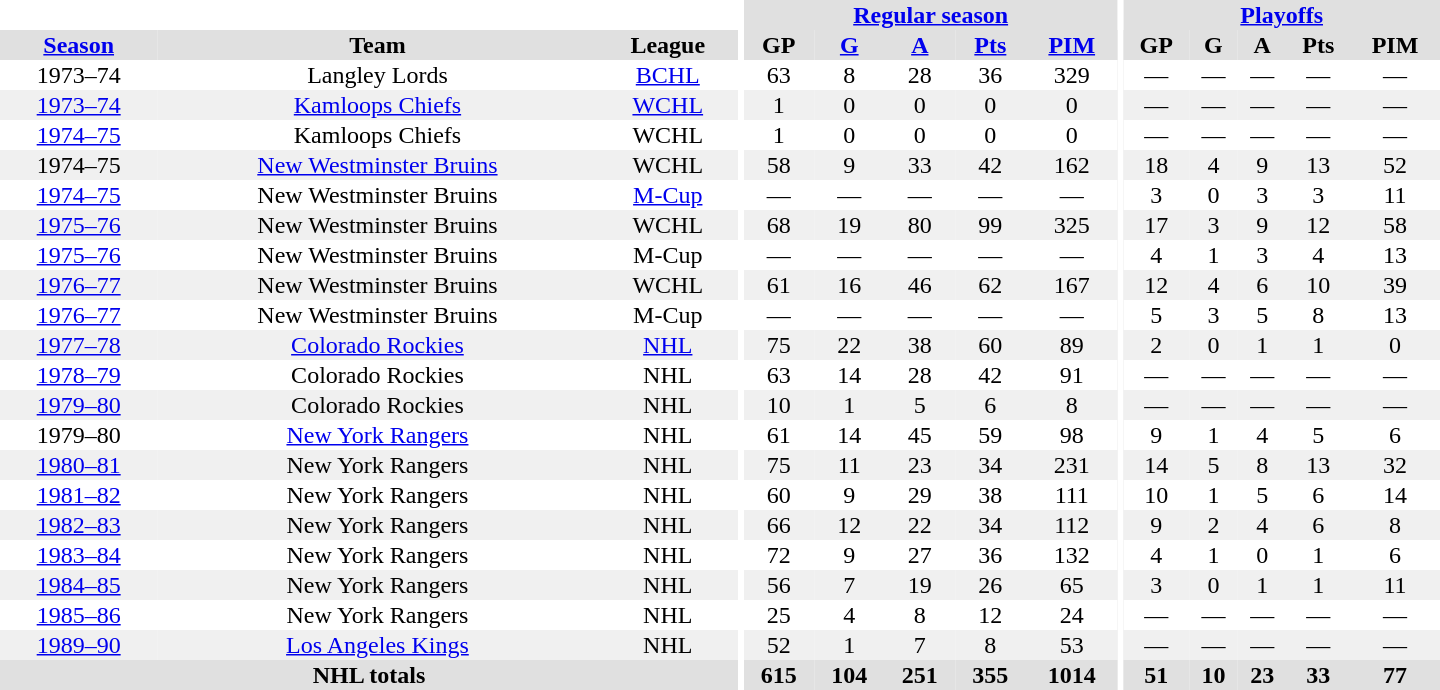<table border="0" cellpadding="1" cellspacing="0" style="text-align:center; width:60em">
<tr bgcolor="#e0e0e0">
<th colspan="3" bgcolor="#ffffff"></th>
<th rowspan="100" bgcolor="#ffffff"></th>
<th colspan="5"><a href='#'>Regular season</a></th>
<th rowspan="100" bgcolor="#ffffff"></th>
<th colspan="5"><a href='#'>Playoffs</a></th>
</tr>
<tr bgcolor="#e0e0e0">
<th><a href='#'>Season</a></th>
<th>Team</th>
<th>League</th>
<th>GP</th>
<th><a href='#'>G</a></th>
<th><a href='#'>A</a></th>
<th><a href='#'>Pts</a></th>
<th><a href='#'>PIM</a></th>
<th>GP</th>
<th>G</th>
<th>A</th>
<th>Pts</th>
<th>PIM</th>
</tr>
<tr>
<td>1973–74</td>
<td>Langley Lords</td>
<td><a href='#'>BCHL</a></td>
<td>63</td>
<td>8</td>
<td>28</td>
<td>36</td>
<td>329</td>
<td>—</td>
<td>—</td>
<td>—</td>
<td>—</td>
<td>—</td>
</tr>
<tr style="background:#f0f0f0;">
<td><a href='#'>1973–74</a></td>
<td><a href='#'>Kamloops Chiefs</a></td>
<td><a href='#'>WCHL</a></td>
<td>1</td>
<td>0</td>
<td>0</td>
<td>0</td>
<td>0</td>
<td>—</td>
<td>—</td>
<td>—</td>
<td>—</td>
<td>—</td>
</tr>
<tr>
<td><a href='#'>1974–75</a></td>
<td>Kamloops Chiefs</td>
<td>WCHL</td>
<td>1</td>
<td>0</td>
<td>0</td>
<td>0</td>
<td>0</td>
<td>—</td>
<td>—</td>
<td>—</td>
<td>—</td>
<td>—</td>
</tr>
<tr style="background:#f0f0f0;">
<td>1974–75</td>
<td><a href='#'>New Westminster Bruins</a></td>
<td>WCHL</td>
<td>58</td>
<td>9</td>
<td>33</td>
<td>42</td>
<td>162</td>
<td>18</td>
<td>4</td>
<td>9</td>
<td>13</td>
<td>52</td>
</tr>
<tr>
<td><a href='#'>1974–75</a></td>
<td>New Westminster Bruins</td>
<td><a href='#'>M-Cup</a></td>
<td>—</td>
<td>—</td>
<td>—</td>
<td>—</td>
<td>—</td>
<td>3</td>
<td>0</td>
<td>3</td>
<td>3</td>
<td>11</td>
</tr>
<tr style="background:#f0f0f0;">
<td><a href='#'>1975–76</a></td>
<td>New Westminster Bruins</td>
<td>WCHL</td>
<td>68</td>
<td>19</td>
<td>80</td>
<td>99</td>
<td>325</td>
<td>17</td>
<td>3</td>
<td>9</td>
<td>12</td>
<td>58</td>
</tr>
<tr>
<td><a href='#'>1975–76</a></td>
<td>New Westminster Bruins</td>
<td>M-Cup</td>
<td>—</td>
<td>—</td>
<td>—</td>
<td>—</td>
<td>—</td>
<td>4</td>
<td>1</td>
<td>3</td>
<td>4</td>
<td>13</td>
</tr>
<tr style="background:#f0f0f0;">
<td><a href='#'>1976–77</a></td>
<td>New Westminster Bruins</td>
<td>WCHL</td>
<td>61</td>
<td>16</td>
<td>46</td>
<td>62</td>
<td>167</td>
<td>12</td>
<td>4</td>
<td>6</td>
<td>10</td>
<td>39</td>
</tr>
<tr>
<td><a href='#'>1976–77</a></td>
<td>New Westminster Bruins</td>
<td>M-Cup</td>
<td>—</td>
<td>—</td>
<td>—</td>
<td>—</td>
<td>—</td>
<td>5</td>
<td>3</td>
<td>5</td>
<td>8</td>
<td>13</td>
</tr>
<tr style="background:#f0f0f0;">
<td><a href='#'>1977–78</a></td>
<td><a href='#'>Colorado Rockies</a></td>
<td><a href='#'>NHL</a></td>
<td>75</td>
<td>22</td>
<td>38</td>
<td>60</td>
<td>89</td>
<td>2</td>
<td>0</td>
<td>1</td>
<td>1</td>
<td>0</td>
</tr>
<tr>
<td><a href='#'>1978–79</a></td>
<td>Colorado Rockies</td>
<td>NHL</td>
<td>63</td>
<td>14</td>
<td>28</td>
<td>42</td>
<td>91</td>
<td>—</td>
<td>—</td>
<td>—</td>
<td>—</td>
<td>—</td>
</tr>
<tr style="background:#f0f0f0;">
<td><a href='#'>1979–80</a></td>
<td>Colorado Rockies</td>
<td>NHL</td>
<td>10</td>
<td>1</td>
<td>5</td>
<td>6</td>
<td>8</td>
<td>—</td>
<td>—</td>
<td>—</td>
<td>—</td>
<td>—</td>
</tr>
<tr>
<td>1979–80</td>
<td><a href='#'>New York Rangers</a></td>
<td>NHL</td>
<td>61</td>
<td>14</td>
<td>45</td>
<td>59</td>
<td>98</td>
<td>9</td>
<td>1</td>
<td>4</td>
<td>5</td>
<td>6</td>
</tr>
<tr style="background:#f0f0f0;">
<td><a href='#'>1980–81</a></td>
<td>New York Rangers</td>
<td>NHL</td>
<td>75</td>
<td>11</td>
<td>23</td>
<td>34</td>
<td>231</td>
<td>14</td>
<td>5</td>
<td>8</td>
<td>13</td>
<td>32</td>
</tr>
<tr>
<td><a href='#'>1981–82</a></td>
<td>New York Rangers</td>
<td>NHL</td>
<td>60</td>
<td>9</td>
<td>29</td>
<td>38</td>
<td>111</td>
<td>10</td>
<td>1</td>
<td>5</td>
<td>6</td>
<td>14</td>
</tr>
<tr style="background:#f0f0f0;">
<td><a href='#'>1982–83</a></td>
<td>New York Rangers</td>
<td>NHL</td>
<td>66</td>
<td>12</td>
<td>22</td>
<td>34</td>
<td>112</td>
<td>9</td>
<td>2</td>
<td>4</td>
<td>6</td>
<td>8</td>
</tr>
<tr>
<td><a href='#'>1983–84</a></td>
<td>New York Rangers</td>
<td>NHL</td>
<td>72</td>
<td>9</td>
<td>27</td>
<td>36</td>
<td>132</td>
<td>4</td>
<td>1</td>
<td>0</td>
<td>1</td>
<td>6</td>
</tr>
<tr style="background:#f0f0f0;">
<td><a href='#'>1984–85</a></td>
<td>New York Rangers</td>
<td>NHL</td>
<td>56</td>
<td>7</td>
<td>19</td>
<td>26</td>
<td>65</td>
<td>3</td>
<td>0</td>
<td>1</td>
<td>1</td>
<td>11</td>
</tr>
<tr>
<td><a href='#'>1985–86</a></td>
<td>New York Rangers</td>
<td>NHL</td>
<td>25</td>
<td>4</td>
<td>8</td>
<td>12</td>
<td>24</td>
<td>—</td>
<td>—</td>
<td>—</td>
<td>—</td>
<td>—</td>
</tr>
<tr style="background:#f0f0f0;">
<td><a href='#'>1989–90</a></td>
<td><a href='#'>Los Angeles Kings</a></td>
<td>NHL</td>
<td>52</td>
<td>1</td>
<td>7</td>
<td>8</td>
<td>53</td>
<td>—</td>
<td>—</td>
<td>—</td>
<td>—</td>
<td>—</td>
</tr>
<tr bgcolor="#e0e0e0">
<th colspan="3">NHL totals</th>
<th>615</th>
<th>104</th>
<th>251</th>
<th>355</th>
<th>1014</th>
<th>51</th>
<th>10</th>
<th>23</th>
<th>33</th>
<th>77</th>
</tr>
</table>
